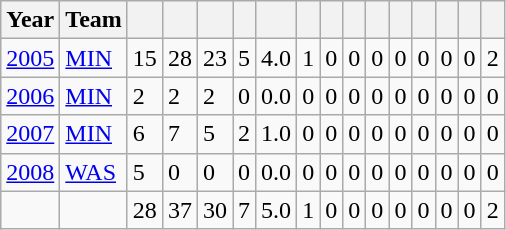<table class="wikitable sortable">
<tr>
<th>Year</th>
<th>Team</th>
<th></th>
<th></th>
<th></th>
<th></th>
<th></th>
<th></th>
<th></th>
<th></th>
<th></th>
<th></th>
<th></th>
<th></th>
<th></th>
<th></th>
</tr>
<tr>
<td><a href='#'>2005</a></td>
<td><a href='#'>MIN</a></td>
<td>15</td>
<td>28</td>
<td>23</td>
<td>5</td>
<td>4.0</td>
<td>1</td>
<td>0</td>
<td>0</td>
<td>0</td>
<td>0</td>
<td>0</td>
<td>0</td>
<td>0</td>
<td>2</td>
</tr>
<tr>
<td><a href='#'>2006</a></td>
<td><a href='#'>MIN</a></td>
<td>2</td>
<td>2</td>
<td>2</td>
<td>0</td>
<td>0.0</td>
<td>0</td>
<td>0</td>
<td>0</td>
<td>0</td>
<td>0</td>
<td>0</td>
<td>0</td>
<td>0</td>
<td>0</td>
</tr>
<tr>
<td><a href='#'>2007</a></td>
<td><a href='#'>MIN</a></td>
<td>6</td>
<td>7</td>
<td>5</td>
<td>2</td>
<td>1.0</td>
<td>0</td>
<td>0</td>
<td>0</td>
<td>0</td>
<td>0</td>
<td>0</td>
<td>0</td>
<td>0</td>
<td>0</td>
</tr>
<tr>
<td><a href='#'>2008</a></td>
<td><a href='#'>WAS</a></td>
<td>5</td>
<td>0</td>
<td>0</td>
<td>0</td>
<td>0.0</td>
<td>0</td>
<td>0</td>
<td>0</td>
<td>0</td>
<td>0</td>
<td>0</td>
<td>0</td>
<td>0</td>
<td>0</td>
</tr>
<tr class="sortbottom">
<td></td>
<td></td>
<td>28</td>
<td>37</td>
<td>30</td>
<td>7</td>
<td>5.0</td>
<td>1</td>
<td>0</td>
<td>0</td>
<td>0</td>
<td>0</td>
<td>0</td>
<td>0</td>
<td>0</td>
<td>2</td>
</tr>
</table>
